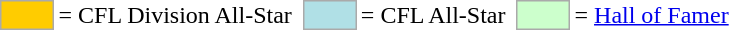<table>
<tr>
<td style="background-color:#FFCC00; border:1px solid #aaaaaa; width:2em;"></td>
<td>= CFL Division All-Star</td>
<td></td>
<td style="background-color:#B0E0E6; border:1px solid #aaaaaa; width:2em;"></td>
<td>= CFL All-Star</td>
<td></td>
<td style="background-color:#CCFFCC; border:1px solid #aaaaaa; width:2em;"></td>
<td>= <a href='#'>Hall of Famer</a></td>
</tr>
</table>
